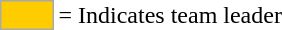<table>
<tr>
<td style="background-color:#FFCC00; border:1px solid #aaaaaa; width:2em;"></td>
<td>= Indicates team leader</td>
</tr>
</table>
